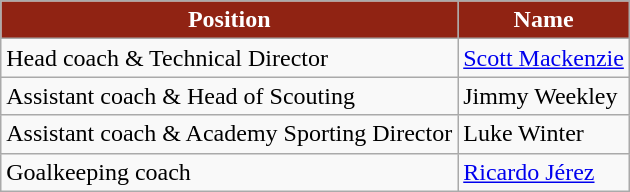<table class="wikitable">
<tr>
<th style="background:#902313; color:white;" scope="col">Position</th>
<th style="background:#902313; color:white;" scope="col">Name</th>
</tr>
<tr>
<td>Head coach & Technical Director</td>
<td> <a href='#'>Scott Mackenzie</a></td>
</tr>
<tr>
<td>Assistant coach & Head of Scouting</td>
<td> Jimmy Weekley</td>
</tr>
<tr>
<td>Assistant coach & Academy Sporting Director</td>
<td> Luke Winter</td>
</tr>
<tr>
<td>Goalkeeping coach</td>
<td> <a href='#'>Ricardo Jérez</a></td>
</tr>
</table>
